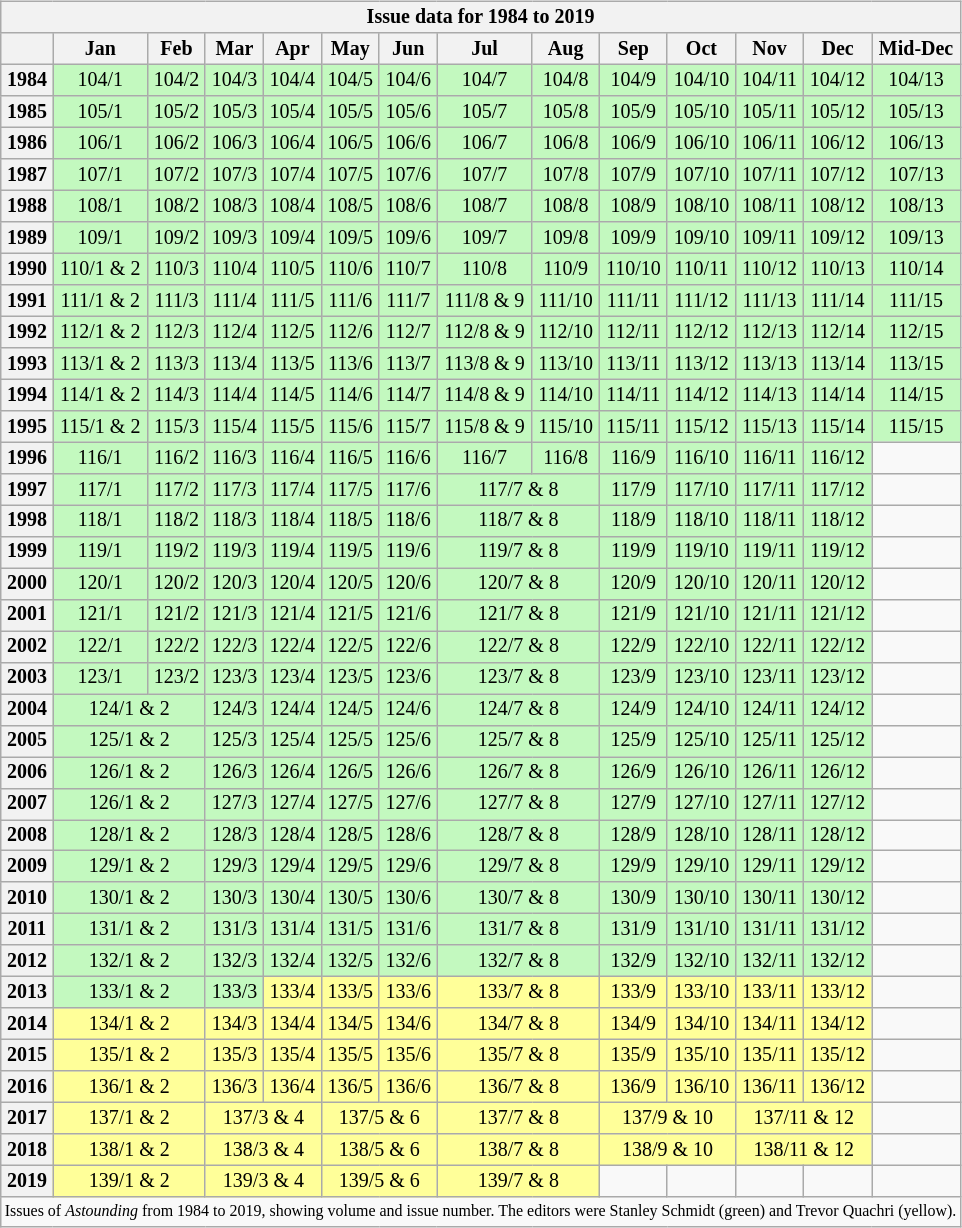<table class="wikitable collapsible collapsed" style="font-size: 10pt; line-height: 11pt; margin-left: 2em; text-align: center; float: right">
<tr>
<th colspan="14">Issue data for 1984 to 2019</th>
</tr>
<tr>
<th></th>
<th>Jan</th>
<th>Feb</th>
<th>Mar</th>
<th>Apr</th>
<th>May</th>
<th>Jun</th>
<th>Jul</th>
<th>Aug</th>
<th>Sep</th>
<th>Oct</th>
<th>Nov</th>
<th>Dec</th>
<th>Mid-Dec</th>
</tr>
<tr>
<th>1984</th>
<td style="background:#c3f9bf;">104/1</td>
<td style="background:#c3f9bf;">104/2</td>
<td style="background:#c3f9bf;">104/3</td>
<td style="background:#c3f9bf;">104/4</td>
<td style="background:#c3f9bf;">104/5</td>
<td style="background:#c3f9bf;">104/6</td>
<td style="background:#c3f9bf;">104/7</td>
<td style="background:#c3f9bf;">104/8</td>
<td style="background:#c3f9bf;">104/9</td>
<td style="background:#c3f9bf;">104/10</td>
<td style="background:#c3f9bf;">104/11</td>
<td style="background:#c3f9bf;">104/12</td>
<td style="background:#c3f9bf;">104/13</td>
</tr>
<tr>
<th>1985</th>
<td style="background:#c3f9bf;">105/1</td>
<td style="background:#c3f9bf;">105/2</td>
<td style="background:#c3f9bf;">105/3</td>
<td style="background:#c3f9bf;">105/4</td>
<td style="background:#c3f9bf;">105/5</td>
<td style="background:#c3f9bf;">105/6</td>
<td style="background:#c3f9bf;">105/7</td>
<td style="background:#c3f9bf;">105/8</td>
<td style="background:#c3f9bf;">105/9</td>
<td style="background:#c3f9bf;">105/10</td>
<td style="background:#c3f9bf;">105/11</td>
<td style="background:#c3f9bf;">105/12</td>
<td style="background:#c3f9bf;">105/13</td>
</tr>
<tr>
<th>1986</th>
<td style="background:#c3f9bf;">106/1</td>
<td style="background:#c3f9bf;">106/2</td>
<td style="background:#c3f9bf;">106/3</td>
<td style="background:#c3f9bf;">106/4</td>
<td style="background:#c3f9bf;">106/5</td>
<td style="background:#c3f9bf;">106/6</td>
<td style="background:#c3f9bf;">106/7</td>
<td style="background:#c3f9bf;">106/8</td>
<td style="background:#c3f9bf;">106/9</td>
<td style="background:#c3f9bf;">106/10</td>
<td style="background:#c3f9bf;">106/11</td>
<td style="background:#c3f9bf;">106/12</td>
<td style="background:#c3f9bf;">106/13</td>
</tr>
<tr>
<th>1987</th>
<td style="background:#c3f9bf;">107/1</td>
<td style="background:#c3f9bf;">107/2</td>
<td style="background:#c3f9bf;">107/3</td>
<td style="background:#c3f9bf;">107/4</td>
<td style="background:#c3f9bf;">107/5</td>
<td style="background:#c3f9bf;">107/6</td>
<td style="background:#c3f9bf;">107/7</td>
<td style="background:#c3f9bf;">107/8</td>
<td style="background:#c3f9bf;">107/9</td>
<td style="background:#c3f9bf;">107/10</td>
<td style="background:#c3f9bf;">107/11</td>
<td style="background:#c3f9bf;">107/12</td>
<td style="background:#c3f9bf;">107/13</td>
</tr>
<tr>
<th>1988</th>
<td style="background:#c3f9bf;">108/1</td>
<td style="background:#c3f9bf;">108/2</td>
<td style="background:#c3f9bf;">108/3</td>
<td style="background:#c3f9bf;">108/4</td>
<td style="background:#c3f9bf;">108/5</td>
<td style="background:#c3f9bf;">108/6</td>
<td style="background:#c3f9bf;">108/7</td>
<td style="background:#c3f9bf;">108/8</td>
<td style="background:#c3f9bf;">108/9</td>
<td style="background:#c3f9bf;">108/10</td>
<td style="background:#c3f9bf;">108/11</td>
<td style="background:#c3f9bf;">108/12</td>
<td style="background:#c3f9bf;">108/13</td>
</tr>
<tr>
<th>1989</th>
<td style="background:#c3f9bf;">109/1</td>
<td style="background:#c3f9bf;">109/2</td>
<td style="background:#c3f9bf;">109/3</td>
<td style="background:#c3f9bf;">109/4</td>
<td style="background:#c3f9bf;">109/5</td>
<td style="background:#c3f9bf;">109/6</td>
<td style="background:#c3f9bf;">109/7</td>
<td style="background:#c3f9bf;">109/8</td>
<td style="background:#c3f9bf;">109/9</td>
<td style="background:#c3f9bf;">109/10</td>
<td style="background:#c3f9bf;">109/11</td>
<td style="background:#c3f9bf;">109/12</td>
<td style="background:#c3f9bf;">109/13</td>
</tr>
<tr>
<th>1990</th>
<td style="background:#c3f9bf;">110/1 & 2</td>
<td style="background:#c3f9bf;">110/3</td>
<td style="background:#c3f9bf;">110/4</td>
<td style="background:#c3f9bf;">110/5</td>
<td style="background:#c3f9bf;">110/6</td>
<td style="background:#c3f9bf;">110/7</td>
<td style="background:#c3f9bf;">110/8</td>
<td style="background:#c3f9bf;">110/9</td>
<td style="background:#c3f9bf;">110/10</td>
<td style="background:#c3f9bf;">110/11</td>
<td style="background:#c3f9bf;">110/12</td>
<td style="background:#c3f9bf;">110/13</td>
<td style="background:#c3f9bf;">110/14</td>
</tr>
<tr>
<th>1991</th>
<td style="background:#c3f9bf;">111/1 & 2</td>
<td style="background:#c3f9bf;">111/3</td>
<td style="background:#c3f9bf;">111/4</td>
<td style="background:#c3f9bf;">111/5</td>
<td style="background:#c3f9bf;">111/6</td>
<td style="background:#c3f9bf;">111/7</td>
<td style="background:#c3f9bf;">111/8 & 9</td>
<td style="background:#c3f9bf;">111/10</td>
<td style="background:#c3f9bf;">111/11</td>
<td style="background:#c3f9bf;">111/12</td>
<td style="background:#c3f9bf;">111/13</td>
<td style="background:#c3f9bf;">111/14</td>
<td style="background:#c3f9bf;">111/15</td>
</tr>
<tr>
<th>1992</th>
<td style="background:#c3f9bf;">112/1 & 2</td>
<td style="background:#c3f9bf;">112/3</td>
<td style="background:#c3f9bf;">112/4</td>
<td style="background:#c3f9bf;">112/5</td>
<td style="background:#c3f9bf;">112/6</td>
<td style="background:#c3f9bf;">112/7</td>
<td style="background:#c3f9bf;">112/8 & 9</td>
<td style="background:#c3f9bf;">112/10</td>
<td style="background:#c3f9bf;">112/11</td>
<td style="background:#c3f9bf;">112/12</td>
<td style="background:#c3f9bf;">112/13</td>
<td style="background:#c3f9bf;">112/14</td>
<td style="background:#c3f9bf;">112/15</td>
</tr>
<tr>
<th>1993</th>
<td style="background:#c3f9bf;">113/1 & 2</td>
<td style="background:#c3f9bf;">113/3</td>
<td style="background:#c3f9bf;">113/4</td>
<td style="background:#c3f9bf;">113/5</td>
<td style="background:#c3f9bf;">113/6</td>
<td style="background:#c3f9bf;">113/7</td>
<td style="background:#c3f9bf;">113/8 & 9</td>
<td style="background:#c3f9bf;">113/10</td>
<td style="background:#c3f9bf;">113/11</td>
<td style="background:#c3f9bf;">113/12</td>
<td style="background:#c3f9bf;">113/13</td>
<td style="background:#c3f9bf;">113/14</td>
<td style="background:#c3f9bf;">113/15</td>
</tr>
<tr>
<th>1994</th>
<td style="background:#c3f9bf;">114/1 & 2</td>
<td style="background:#c3f9bf;">114/3</td>
<td style="background:#c3f9bf;">114/4</td>
<td style="background:#c3f9bf;">114/5</td>
<td style="background:#c3f9bf;">114/6</td>
<td style="background:#c3f9bf;">114/7</td>
<td style="background:#c3f9bf;">114/8 & 9</td>
<td style="background:#c3f9bf;">114/10</td>
<td style="background:#c3f9bf;">114/11</td>
<td style="background:#c3f9bf;">114/12</td>
<td style="background:#c3f9bf;">114/13</td>
<td style="background:#c3f9bf;">114/14</td>
<td style="background:#c3f9bf;">114/15</td>
</tr>
<tr>
<th>1995</th>
<td style="background:#c3f9bf;">115/1 & 2</td>
<td style="background:#c3f9bf;">115/3</td>
<td style="background:#c3f9bf;">115/4</td>
<td style="background:#c3f9bf;">115/5</td>
<td style="background:#c3f9bf;">115/6</td>
<td style="background:#c3f9bf;">115/7</td>
<td style="background:#c3f9bf;">115/8 & 9</td>
<td style="background:#c3f9bf;">115/10</td>
<td style="background:#c3f9bf;">115/11</td>
<td style="background:#c3f9bf;">115/12</td>
<td style="background:#c3f9bf;">115/13</td>
<td style="background:#c3f9bf;">115/14</td>
<td style="background:#c3f9bf;">115/15</td>
</tr>
<tr>
<th>1996</th>
<td style="background:#c3f9bf;">116/1</td>
<td style="background:#c3f9bf;">116/2</td>
<td style="background:#c3f9bf;">116/3</td>
<td style="background:#c3f9bf;">116/4</td>
<td style="background:#c3f9bf;">116/5</td>
<td style="background:#c3f9bf;">116/6</td>
<td style="background:#c3f9bf;">116/7</td>
<td style="background:#c3f9bf;">116/8</td>
<td style="background:#c3f9bf;">116/9</td>
<td style="background:#c3f9bf;">116/10</td>
<td style="background:#c3f9bf;">116/11</td>
<td style="background:#c3f9bf;">116/12</td>
<td></td>
</tr>
<tr>
<th>1997</th>
<td style="background:#c3f9bf;">117/1</td>
<td style="background:#c3f9bf;">117/2</td>
<td style="background:#c3f9bf;">117/3</td>
<td style="background:#c3f9bf;">117/4</td>
<td style="background:#c3f9bf;">117/5</td>
<td style="background:#c3f9bf;">117/6</td>
<td colspan="2" style="background:#c3f9bf;">117/7 & 8</td>
<td style="background:#c3f9bf;">117/9</td>
<td style="background:#c3f9bf;">117/10</td>
<td style="background:#c3f9bf;">117/11</td>
<td style="background:#c3f9bf;">117/12</td>
<td></td>
</tr>
<tr>
<th>1998</th>
<td style="background:#c3f9bf;">118/1</td>
<td style="background:#c3f9bf;">118/2</td>
<td style="background:#c3f9bf;">118/3</td>
<td style="background:#c3f9bf;">118/4</td>
<td style="background:#c3f9bf;">118/5</td>
<td style="background:#c3f9bf;">118/6</td>
<td colspan="2" style="background:#c3f9bf;">118/7 & 8</td>
<td style="background:#c3f9bf;">118/9</td>
<td style="background:#c3f9bf;">118/10</td>
<td style="background:#c3f9bf;">118/11</td>
<td style="background:#c3f9bf;">118/12</td>
<td></td>
</tr>
<tr>
<th>1999</th>
<td style="background:#c3f9bf;">119/1</td>
<td style="background:#c3f9bf;">119/2</td>
<td style="background:#c3f9bf;">119/3</td>
<td style="background:#c3f9bf;">119/4</td>
<td style="background:#c3f9bf;">119/5</td>
<td style="background:#c3f9bf;">119/6</td>
<td colspan="2" style="background:#c3f9bf;">119/7 & 8</td>
<td style="background:#c3f9bf;">119/9</td>
<td style="background:#c3f9bf;">119/10</td>
<td style="background:#c3f9bf;">119/11</td>
<td style="background:#c3f9bf;">119/12</td>
<td></td>
</tr>
<tr>
<th>2000</th>
<td style="background:#c3f9bf;">120/1</td>
<td style="background:#c3f9bf;">120/2</td>
<td style="background:#c3f9bf;">120/3</td>
<td style="background:#c3f9bf;">120/4</td>
<td style="background:#c3f9bf;">120/5</td>
<td style="background:#c3f9bf;">120/6</td>
<td colspan="2" style="background:#c3f9bf;">120/7 & 8</td>
<td style="background:#c3f9bf;">120/9</td>
<td style="background:#c3f9bf;">120/10</td>
<td style="background:#c3f9bf;">120/11</td>
<td style="background:#c3f9bf;">120/12</td>
<td></td>
</tr>
<tr>
<th>2001</th>
<td style="background:#c3f9bf;">121/1</td>
<td style="background:#c3f9bf;">121/2</td>
<td style="background:#c3f9bf;">121/3</td>
<td style="background:#c3f9bf;">121/4</td>
<td style="background:#c3f9bf;">121/5</td>
<td style="background:#c3f9bf;">121/6</td>
<td colspan="2" style="background:#c3f9bf;">121/7 & 8</td>
<td style="background:#c3f9bf;">121/9</td>
<td style="background:#c3f9bf;">121/10</td>
<td style="background:#c3f9bf;">121/11</td>
<td style="background:#c3f9bf;">121/12</td>
<td></td>
</tr>
<tr>
<th>2002</th>
<td style="background:#c3f9bf;">122/1</td>
<td style="background:#c3f9bf;">122/2</td>
<td style="background:#c3f9bf;">122/3</td>
<td style="background:#c3f9bf;">122/4</td>
<td style="background:#c3f9bf;">122/5</td>
<td style="background:#c3f9bf;">122/6</td>
<td colspan="2" style="background:#c3f9bf;">122/7 & 8</td>
<td style="background:#c3f9bf;">122/9</td>
<td style="background:#c3f9bf;">122/10</td>
<td style="background:#c3f9bf;">122/11</td>
<td style="background:#c3f9bf;">122/12</td>
<td></td>
</tr>
<tr>
<th>2003</th>
<td style="background:#c3f9bf;">123/1</td>
<td style="background:#c3f9bf;">123/2</td>
<td style="background:#c3f9bf;">123/3</td>
<td style="background:#c3f9bf;">123/4</td>
<td style="background:#c3f9bf;">123/5</td>
<td style="background:#c3f9bf;">123/6</td>
<td colspan="2" style="background:#c3f9bf;">123/7 & 8</td>
<td style="background:#c3f9bf;">123/9</td>
<td style="background:#c3f9bf;">123/10</td>
<td style="background:#c3f9bf;">123/11</td>
<td style="background:#c3f9bf;">123/12</td>
<td></td>
</tr>
<tr>
<th>2004</th>
<td colspan="2" style="background:#c3f9bf;">124/1 & 2</td>
<td style="background:#c3f9bf;">124/3</td>
<td style="background:#c3f9bf;">124/4</td>
<td style="background:#c3f9bf;">124/5</td>
<td style="background:#c3f9bf;">124/6</td>
<td colspan="2" style="background:#c3f9bf;">124/7 & 8</td>
<td style="background:#c3f9bf;">124/9</td>
<td style="background:#c3f9bf;">124/10</td>
<td style="background:#c3f9bf;">124/11</td>
<td style="background:#c3f9bf;">124/12</td>
<td></td>
</tr>
<tr>
<th>2005</th>
<td colspan="2" style="background:#c3f9bf;">125/1 & 2</td>
<td style="background:#c3f9bf;">125/3</td>
<td style="background:#c3f9bf;">125/4</td>
<td style="background:#c3f9bf;">125/5</td>
<td style="background:#c3f9bf;">125/6</td>
<td colspan="2" style="background:#c3f9bf;">125/7 & 8</td>
<td style="background:#c3f9bf;">125/9</td>
<td style="background:#c3f9bf;">125/10</td>
<td style="background:#c3f9bf;">125/11</td>
<td style="background:#c3f9bf;">125/12</td>
<td></td>
</tr>
<tr>
<th>2006</th>
<td colspan="2" style="background:#c3f9bf;">126/1 & 2</td>
<td style="background:#c3f9bf;">126/3</td>
<td style="background:#c3f9bf;">126/4</td>
<td style="background:#c3f9bf;">126/5</td>
<td style="background:#c3f9bf;">126/6</td>
<td colspan="2" style="background:#c3f9bf;">126/7 & 8</td>
<td style="background:#c3f9bf;">126/9</td>
<td style="background:#c3f9bf;">126/10</td>
<td style="background:#c3f9bf;">126/11</td>
<td style="background:#c3f9bf;">126/12</td>
<td></td>
</tr>
<tr>
<th>2007</th>
<td colspan="2" style="background:#c3f9bf;">126/1 & 2</td>
<td style="background:#c3f9bf;">127/3</td>
<td style="background:#c3f9bf;">127/4</td>
<td style="background:#c3f9bf;">127/5</td>
<td style="background:#c3f9bf;">127/6</td>
<td colspan="2" style="background:#c3f9bf;">127/7 & 8</td>
<td style="background:#c3f9bf;">127/9</td>
<td style="background:#c3f9bf;">127/10</td>
<td style="background:#c3f9bf;">127/11</td>
<td style="background:#c3f9bf;">127/12</td>
<td></td>
</tr>
<tr>
<th>2008</th>
<td colspan="2" style="background:#c3f9bf;">128/1 & 2</td>
<td style="background:#c3f9bf;">128/3</td>
<td style="background:#c3f9bf;">128/4</td>
<td style="background:#c3f9bf;">128/5</td>
<td style="background:#c3f9bf;">128/6</td>
<td colspan="2" style="background:#c3f9bf;">128/7 & 8</td>
<td style="background:#c3f9bf;">128/9</td>
<td style="background:#c3f9bf;">128/10</td>
<td style="background:#c3f9bf;">128/11</td>
<td style="background:#c3f9bf;">128/12</td>
<td></td>
</tr>
<tr>
<th>2009</th>
<td colspan="2" style="background:#c3f9bf;">129/1 & 2</td>
<td style="background:#c3f9bf;">129/3</td>
<td style="background:#c3f9bf;">129/4</td>
<td style="background:#c3f9bf;">129/5</td>
<td style="background:#c3f9bf;">129/6</td>
<td colspan="2" style="background:#c3f9bf;">129/7 & 8</td>
<td style="background:#c3f9bf;">129/9</td>
<td style="background:#c3f9bf;">129/10</td>
<td style="background:#c3f9bf;">129/11</td>
<td style="background:#c3f9bf;">129/12</td>
<td></td>
</tr>
<tr>
<th>2010</th>
<td colspan="2" style="background:#c3f9bf;">130/1 & 2</td>
<td style="background:#c3f9bf;">130/3</td>
<td style="background:#c3f9bf;">130/4</td>
<td style="background:#c3f9bf;">130/5</td>
<td style="background:#c3f9bf;">130/6</td>
<td colspan="2" style="background:#c3f9bf;">130/7 & 8</td>
<td style="background:#c3f9bf;">130/9</td>
<td style="background:#c3f9bf;">130/10</td>
<td style="background:#c3f9bf;">130/11</td>
<td style="background:#c3f9bf;">130/12</td>
<td></td>
</tr>
<tr>
<th>2011</th>
<td colspan="2" style="background:#c3f9bf;">131/1 & 2</td>
<td style="background:#c3f9bf;">131/3</td>
<td style="background:#c3f9bf;">131/4</td>
<td style="background:#c3f9bf;">131/5</td>
<td style="background:#c3f9bf;">131/6</td>
<td colspan="2" style="background:#c3f9bf;">131/7 & 8</td>
<td style="background:#c3f9bf;">131/9</td>
<td style="background:#c3f9bf;">131/10</td>
<td style="background:#c3f9bf;">131/11</td>
<td style="background:#c3f9bf;">131/12</td>
<td></td>
</tr>
<tr>
<th>2012</th>
<td colspan="2" style="background:#c3f9bf;">132/1 & 2</td>
<td style="background:#c3f9bf;">132/3</td>
<td style="background:#c3f9bf;">132/4</td>
<td style="background:#c3f9bf;">132/5</td>
<td style="background:#c3f9bf;">132/6</td>
<td colspan="2" style="background:#c3f9bf;">132/7 & 8</td>
<td style="background:#c3f9bf;">132/9</td>
<td style="background:#c3f9bf;">132/10</td>
<td style="background:#c3f9bf;">132/11</td>
<td style="background:#c3f9bf;">132/12</td>
<td></td>
</tr>
<tr>
<th>2013</th>
<td colspan="2" style="background:#c3f9bf;">133/1 & 2</td>
<td style="background:#c3f9bf;">133/3</td>
<td style="background:#ffff99;">133/4</td>
<td style="background:#ffff99;">133/5</td>
<td style="background:#ffff99;">133/6</td>
<td colspan="2" style="background:#ffff99;">133/7 & 8</td>
<td style="background:#ffff99;">133/9</td>
<td style="background:#ffff99;">133/10</td>
<td style="background:#ffff99;">133/11</td>
<td style="background:#ffff99;">133/12</td>
<td></td>
</tr>
<tr>
<th>2014</th>
<td colspan="2" style="background:#ffff99;">134/1 & 2</td>
<td style="background:#ffff99;">134/3</td>
<td style="background:#ffff99;">134/4</td>
<td style="background:#ffff99;">134/5</td>
<td style="background:#ffff99;">134/6</td>
<td colspan="2" style="background:#ffff99;">134/7 & 8</td>
<td style="background:#ffff99;">134/9</td>
<td style="background:#ffff99;">134/10</td>
<td style="background:#ffff99;">134/11</td>
<td style="background:#ffff99;">134/12</td>
<td></td>
</tr>
<tr>
<th>2015</th>
<td colspan="2" style="background:#ffff99;">135/1 & 2</td>
<td style="background:#ffff99;">135/3</td>
<td style="background:#ffff99;">135/4</td>
<td style="background:#ffff99;">135/5</td>
<td style="background:#ffff99;">135/6</td>
<td colspan="2" style="background:#ffff99;">135/7 & 8</td>
<td style="background:#ffff99;">135/9</td>
<td style="background:#ffff99;">135/10</td>
<td style="background:#ffff99;">135/11</td>
<td style="background:#ffff99;">135/12</td>
<td></td>
</tr>
<tr>
<th>2016</th>
<td colspan="2" style="background:#ffff99;">136/1 & 2</td>
<td style="background:#ffff99;">136/3</td>
<td style="background:#ffff99;">136/4</td>
<td style="background:#ffff99;">136/5</td>
<td style="background:#ffff99;">136/6</td>
<td colspan="2" style="background:#ffff99;">136/7 & 8</td>
<td style="background:#ffff99;">136/9</td>
<td style="background:#ffff99;">136/10</td>
<td style="background:#ffff99;">136/11</td>
<td style="background:#ffff99;">136/12</td>
<td></td>
</tr>
<tr>
<th>2017</th>
<td colspan="2" style="background:#ffff99;">137/1 & 2</td>
<td colspan="2" style="background:#ffff99;">137/3 & 4</td>
<td colspan="2" style="background:#ffff99;">137/5 & 6</td>
<td colspan="2" style="background:#ffff99;">137/7 & 8</td>
<td colspan="2" style="background:#ffff99;">137/9 & 10</td>
<td colspan="2" style="background:#ffff99;">137/11 & 12</td>
<td></td>
</tr>
<tr>
<th>2018</th>
<td colspan="2" style="background:#ffff99;">138/1 & 2</td>
<td colspan="2" style="background:#ffff99;">138/3 & 4</td>
<td colspan="2" style="background:#ffff99;">138/5 & 6</td>
<td colspan="2" style="background:#ffff99;">138/7 & 8</td>
<td colspan="2" style="background:#ffff99;">138/9 & 10</td>
<td colspan="2" style="background:#ffff99;">138/11 & 12</td>
<td></td>
</tr>
<tr>
<th>2019</th>
<td colspan="2" style="background:#ffff99;">139/1 & 2</td>
<td colspan="2" style="background:#ffff99;">139/3 & 4</td>
<td colspan="2" style="background:#ffff99;">139/5 & 6</td>
<td colspan="2" style="background:#ffff99;">139/7 & 8</td>
<td></td>
<td></td>
<td></td>
<td></td>
<td></td>
</tr>
<tr>
<td colspan="14" style="font-size: 8pt; text-align:left">Issues of <em>Astounding</em> from 1984 to 2019, showing volume and issue number. The editors were Stanley Schmidt (green) and Trevor Quachri (yellow).</td>
</tr>
</table>
